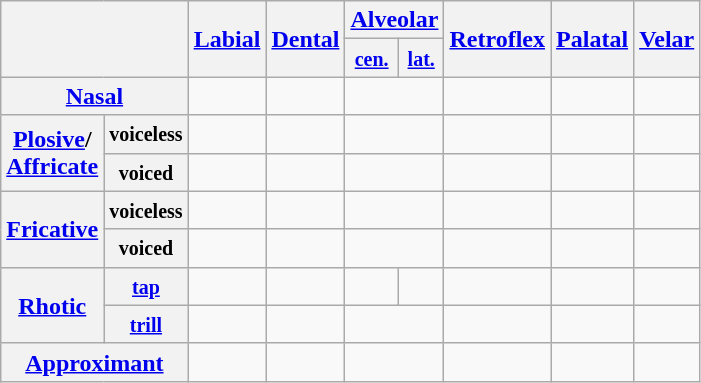<table class="wikitable" style="text-align:center">
<tr>
<th colspan="2" rowspan="2"></th>
<th rowspan="2"><a href='#'>Labial</a></th>
<th rowspan="2"><a href='#'>Dental</a></th>
<th colspan="2"><a href='#'>Alveolar</a></th>
<th rowspan="2"><a href='#'>Retroflex</a></th>
<th rowspan="2"><a href='#'>Palatal</a></th>
<th rowspan="2"><a href='#'>Velar</a></th>
</tr>
<tr>
<th><small><a href='#'>cen.</a></small></th>
<th><small><a href='#'>lat.</a></small></th>
</tr>
<tr>
<th colspan="2"><a href='#'>Nasal</a></th>
<td></td>
<td></td>
<td colspan="2"></td>
<td></td>
<td></td>
<td></td>
</tr>
<tr>
<th rowspan="2"><a href='#'>Plosive</a>/<br><a href='#'>Affricate</a></th>
<th><small>voiceless</small></th>
<td></td>
<td></td>
<td colspan="2"></td>
<td></td>
<td></td>
<td></td>
</tr>
<tr>
<th><small>voiced</small></th>
<td></td>
<td></td>
<td colspan="2"></td>
<td></td>
<td></td>
<td></td>
</tr>
<tr>
<th rowspan="2"><a href='#'>Fricative</a></th>
<th><small>voiceless</small></th>
<td></td>
<td></td>
<td colspan="2"></td>
<td></td>
<td></td>
<td></td>
</tr>
<tr>
<th><small>voiced</small></th>
<td></td>
<td></td>
<td colspan="2"></td>
<td></td>
<td></td>
<td></td>
</tr>
<tr>
<th rowspan="2"><a href='#'>Rhotic</a></th>
<th><small><a href='#'>tap</a></small></th>
<td></td>
<td></td>
<td></td>
<td></td>
<td></td>
<td></td>
<td></td>
</tr>
<tr>
<th><small><a href='#'>trill</a></small></th>
<td></td>
<td></td>
<td colspan="2"></td>
<td></td>
<td></td>
<td></td>
</tr>
<tr>
<th colspan="2"><a href='#'>Approximant</a></th>
<td></td>
<td></td>
<td colspan="2"></td>
<td></td>
<td></td>
<td></td>
</tr>
</table>
